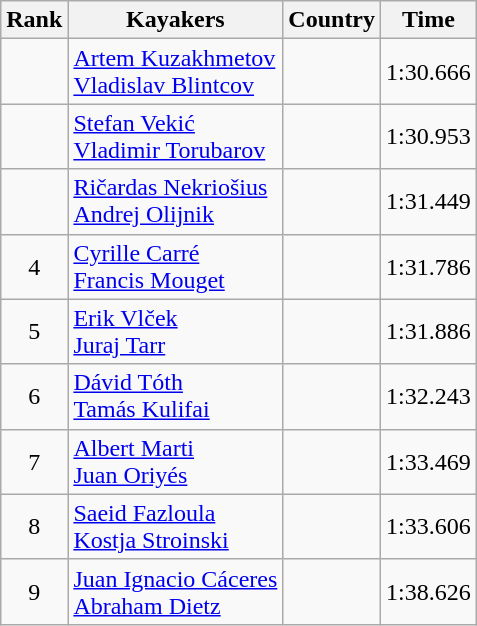<table class="wikitable" style="text-align:center">
<tr>
<th>Rank</th>
<th>Kayakers</th>
<th>Country</th>
<th>Time</th>
</tr>
<tr>
<td></td>
<td align="left"><a href='#'>Artem Kuzakhmetov</a><br><a href='#'>Vladislav Blintcov</a></td>
<td align="left"></td>
<td>1:30.666</td>
</tr>
<tr>
<td></td>
<td align="left"><a href='#'>Stefan Vekić</a><br><a href='#'>Vladimir Torubarov</a></td>
<td align="left"></td>
<td>1:30.953</td>
</tr>
<tr>
<td></td>
<td align="left"><a href='#'>Ričardas Nekriošius</a><br><a href='#'>Andrej Olijnik</a></td>
<td align="left"></td>
<td>1:31.449</td>
</tr>
<tr>
<td>4</td>
<td align="left"><a href='#'>Cyrille Carré</a><br><a href='#'>Francis Mouget</a></td>
<td align="left"></td>
<td>1:31.786</td>
</tr>
<tr>
<td>5</td>
<td align="left"><a href='#'>Erik Vlček</a><br><a href='#'>Juraj Tarr</a></td>
<td align="left"></td>
<td>1:31.886</td>
</tr>
<tr>
<td>6</td>
<td align="left"><a href='#'>Dávid Tóth</a><br><a href='#'>Tamás Kulifai</a></td>
<td align="left"></td>
<td>1:32.243</td>
</tr>
<tr>
<td>7</td>
<td align="left"><a href='#'>Albert Marti</a><br><a href='#'>Juan Oriyés</a></td>
<td align="left"></td>
<td>1:33.469</td>
</tr>
<tr>
<td>8</td>
<td align="left"><a href='#'>Saeid Fazloula</a><br><a href='#'>Kostja Stroinski</a></td>
<td align="left"></td>
<td>1:33.606</td>
</tr>
<tr>
<td>9</td>
<td align="left"><a href='#'>Juan Ignacio Cáceres</a><br><a href='#'>Abraham Dietz</a></td>
<td align="left"></td>
<td>1:38.626</td>
</tr>
</table>
